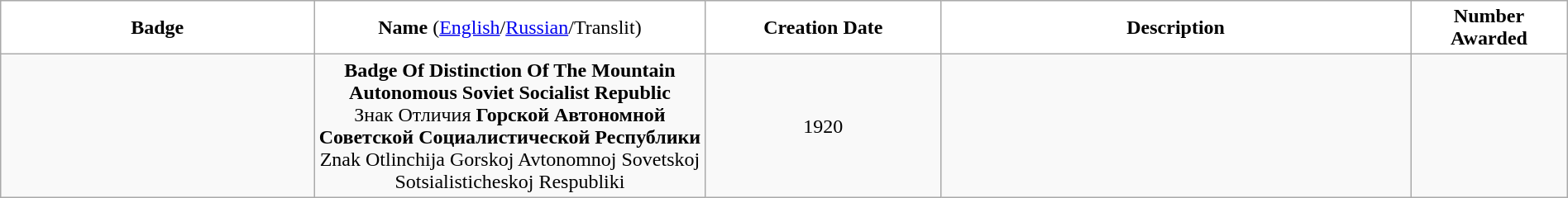<table class="wikitable" width="100%" style="text-align:center;">
<tr>
<td width="20%" bgcolor="#FFFFFF"><strong>Badge</strong></td>
<td width="25%" bgcolor="#FFFFFF"><strong>Name</strong> (<a href='#'>English</a>/<a href='#'>Russian</a>/Translit)</td>
<td width="15%" bgcolor="#FFFFFF"><strong>Creation Date</strong></td>
<td width="30%" bgcolor="#FFFFFF"><strong>Description</strong></td>
<td width="10%" bgcolor="#FFFFFF"><strong>Number Awarded</strong></td>
</tr>
<tr>
<td></td>
<td><strong>Badge Of Distinction Of The Mountain Autonomous Soviet Socialist Republic</strong><br>Знак Отличия <strong>Горской Автономной Советской Социалистической Республики</strong><br>Znak Otlinchija Gorskoj Avtonomnoj Sovetskoj Sotsialisticheskoj Respubliki</td>
<td>1920</td>
<td></td>
<td></td>
</tr>
</table>
